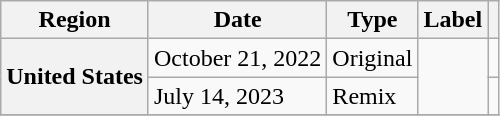<table class="wikitable plainrowheaders">
<tr>
<th scope="col">Region</th>
<th scope="col">Date</th>
<th scope="col">Type</th>
<th scope="col">Label</th>
<th scope="col"></th>
</tr>
<tr>
<th scope="row" rowspan="2">United States</th>
<td>October 21, 2022</td>
<td>Original</td>
<td rowspan="2"></td>
<td></td>
</tr>
<tr>
<td>July 14, 2023</td>
<td>Remix</td>
<td></td>
</tr>
<tr>
</tr>
</table>
